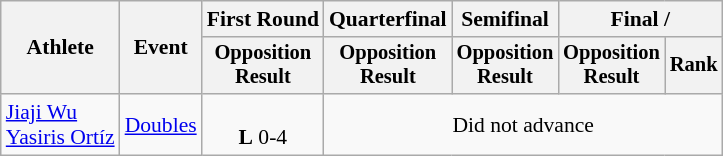<table class=wikitable style=font-size:90%;text-align:center>
<tr>
<th rowspan=2>Athlete</th>
<th rowspan=2>Event</th>
<th>First Round</th>
<th>Quarterfinal</th>
<th>Semifinal</th>
<th colspan=2>Final / </th>
</tr>
<tr style=font-size:95%>
<th>Opposition<br>Result</th>
<th>Opposition<br>Result</th>
<th>Opposition<br>Result</th>
<th>Opposition<br>Result</th>
<th>Rank</th>
</tr>
<tr>
<td align=left><a href='#'>Jiaji Wu</a><br><a href='#'>Yasiris Ortíz</a></td>
<td align=left><a href='#'>Doubles</a></td>
<td><br><strong>L</strong> 0-4</td>
<td colspan=4>Did not advance</td>
</tr>
</table>
